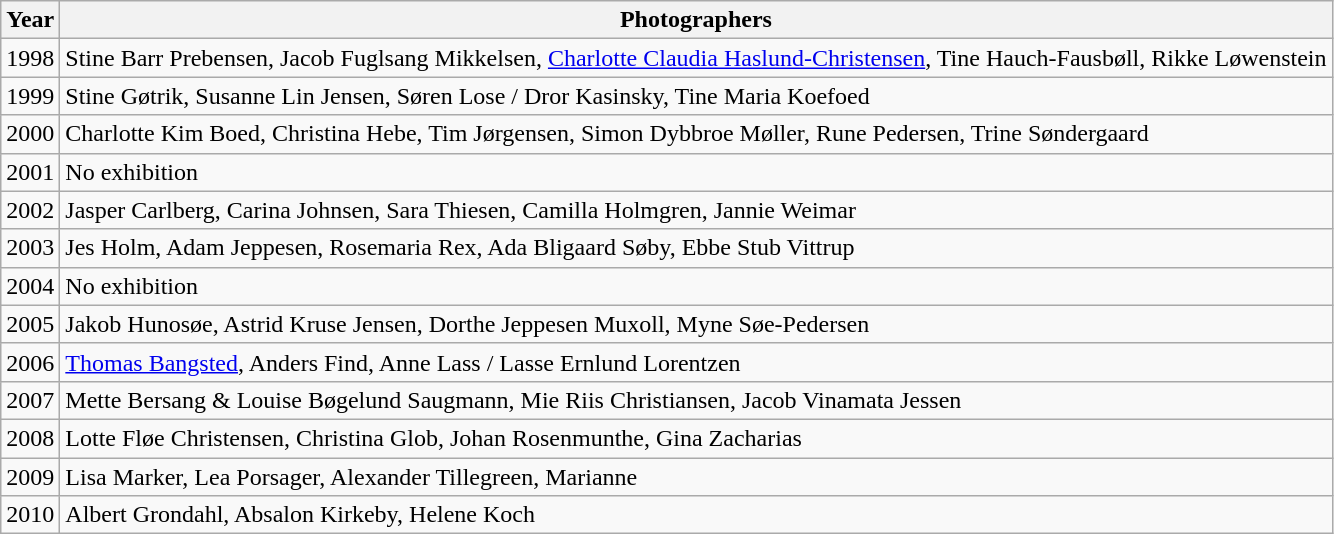<table class="wikitable">
<tr>
<th>Year</th>
<th>Photographers</th>
</tr>
<tr>
<td>1998</td>
<td>Stine Barr Prebensen, Jacob Fuglsang Mikkelsen, <a href='#'>Charlotte Claudia Haslund-Christensen</a>, Tine Hauch-Fausbøll, Rikke Løwenstein</td>
</tr>
<tr>
<td>1999</td>
<td>Stine Gøtrik, Susanne Lin Jensen, Søren Lose / Dror Kasinsky, Tine Maria Koefoed</td>
</tr>
<tr>
<td>2000</td>
<td>Charlotte Kim Boed, Christina Hebe, Tim Jørgensen, Simon Dybbroe Møller, Rune Pedersen, Trine Søndergaard</td>
</tr>
<tr>
<td>2001</td>
<td>No exhibition</td>
</tr>
<tr>
<td>2002</td>
<td>Jasper Carlberg, Carina Johnsen, Sara Thiesen, Camilla Holmgren, Jannie Weimar</td>
</tr>
<tr>
<td>2003</td>
<td>Jes Holm, Adam Jeppesen, Rosemaria Rex, Ada Bligaard Søby, Ebbe Stub Vittrup</td>
</tr>
<tr>
<td>2004</td>
<td>No exhibition</td>
</tr>
<tr>
<td>2005</td>
<td>Jakob Hunosøe, Astrid Kruse Jensen, Dorthe Jeppesen Muxoll, Myne Søe-Pedersen</td>
</tr>
<tr>
<td>2006</td>
<td><a href='#'>Thomas Bangsted</a>, Anders Find, Anne Lass / Lasse Ernlund Lorentzen</td>
</tr>
<tr>
<td>2007</td>
<td>Mette Bersang & Louise Bøgelund Saugmann, Mie Riis Christiansen, Jacob Vinamata Jessen</td>
</tr>
<tr>
<td>2008</td>
<td>Lotte Fløe Christensen, Christina Glob, Johan Rosenmunthe, Gina Zacharias</td>
</tr>
<tr>
<td>2009</td>
<td>Lisa Marker, Lea Porsager, Alexander Tillegreen, Marianne</td>
</tr>
<tr>
<td>2010</td>
<td>Albert Grondahl, Absalon Kirkeby, Helene Koch</td>
</tr>
</table>
